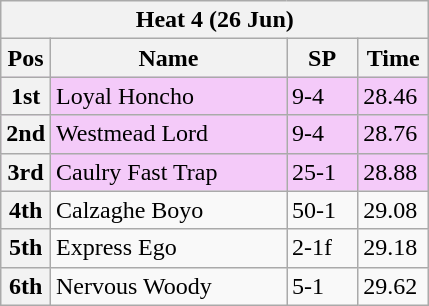<table class="wikitable">
<tr>
<th colspan="6">Heat 4 (26 Jun)</th>
</tr>
<tr>
<th width=20>Pos</th>
<th width=150>Name</th>
<th width=40>SP</th>
<th width=40>Time</th>
</tr>
<tr style="background: #f4caf9;">
<th>1st</th>
<td>Loyal Honcho</td>
<td>9-4</td>
<td>28.46</td>
</tr>
<tr style="background: #f4caf9;">
<th>2nd</th>
<td>Westmead Lord</td>
<td>9-4</td>
<td>28.76</td>
</tr>
<tr style="background: #f4caf9;">
<th>3rd</th>
<td>Caulry Fast Trap</td>
<td>25-1</td>
<td>28.88</td>
</tr>
<tr>
<th>4th</th>
<td>Calzaghe Boyo</td>
<td>50-1</td>
<td>29.08</td>
</tr>
<tr>
<th>5th</th>
<td>Express Ego</td>
<td>2-1f</td>
<td>29.18</td>
</tr>
<tr>
<th>6th</th>
<td>Nervous Woody</td>
<td>5-1</td>
<td>29.62</td>
</tr>
</table>
